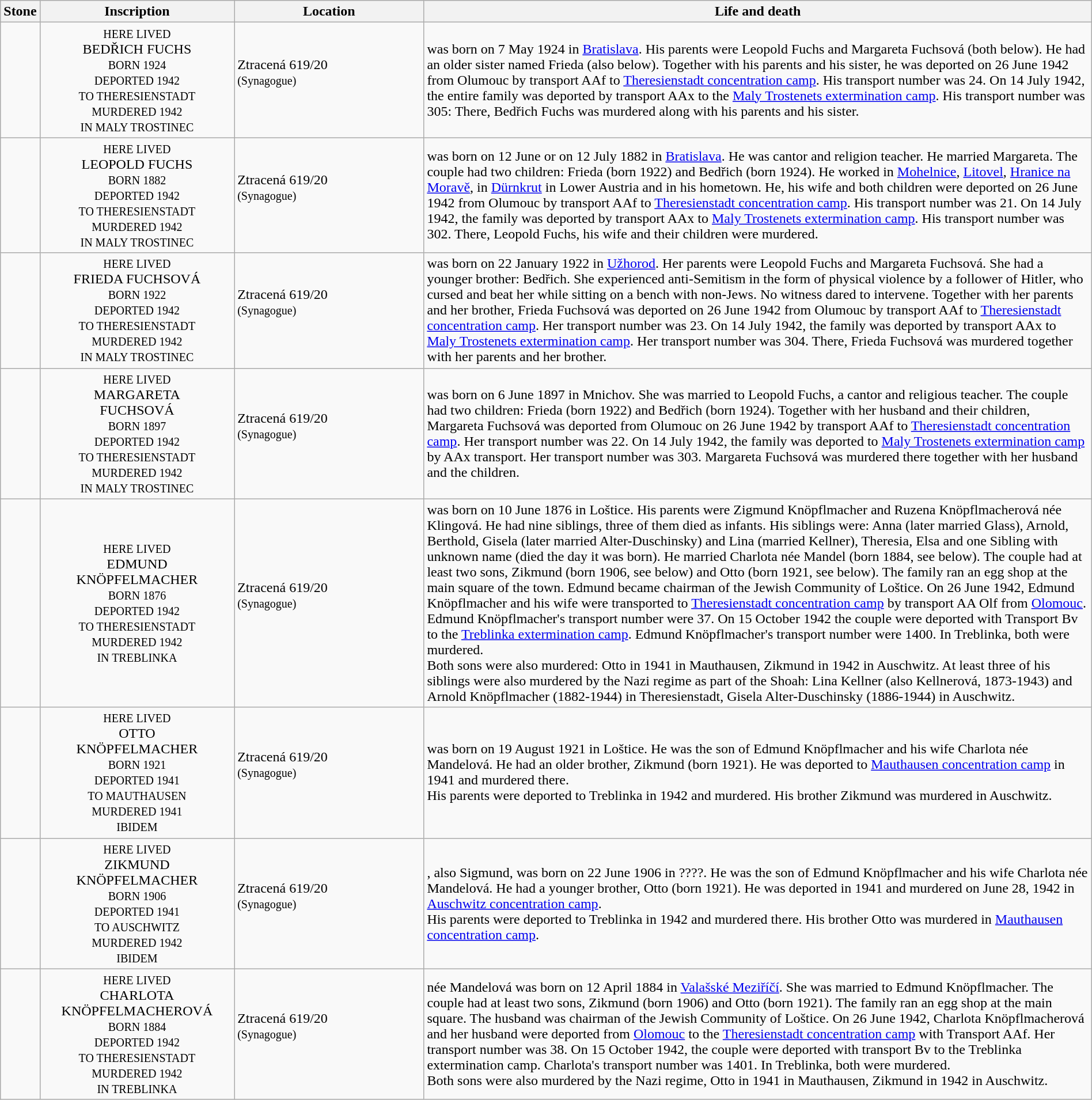<table class="wikitable sortable toptextcells" style="width:100%">
<tr>
<th class="hintergrundfarbe6 unsortable" width="120px">Stone</th>
<th class="hintergrundfarbe6" style ="width:18%;">Inscription</th>
<th class="hintergrundfarbe6" data-sort-type="text" style ="width:18%;">Location</th>
<th class="hintergrundfarbe6" style="width:100%;">Life and death</th>
</tr>
<tr>
<td></td>
<td style="text-align:center"><div><small>HERE LIVED</small><br>BEDŘICH FUCHS<br><small>BORN 1924<br>DEPORTED 1942<br>TO THERESIENSTADT<br>MURDERED 1942<br>IN MALY TROSTINEC</small></div></td>
<td>Ztracená 619/20<br><small>(Synagogue)</small><br><br></td>
<td><strong></strong> was born on 7 May 1924 in <a href='#'>Bratislava</a>. His parents were Leopold Fuchs and Margareta Fuchsová (both below). He had an older sister named Frieda (also below). Together with his parents and his sister, he was deported on 26 June 1942 from Olumouc by transport AAf to <a href='#'>Theresienstadt concentration camp</a>. His transport number was 24. On 14 July 1942, the entire family was deported by transport AAx to the <a href='#'>Maly Trostenets extermination camp</a>. His transport number was 305: There, Bedřich Fuchs was murdered along with his parents and his sister.</td>
</tr>
<tr>
<td></td>
<td style="text-align:center"><div><small>HERE LIVED</small><br>LEOPOLD FUCHS<br><small>BORN 1882<br>DEPORTED 1942<br>TO THERESIENSTADT<br>MURDERED 1942<br>IN MALY TROSTINEC</small></div></td>
<td>Ztracená 619/20<br><small>(Synagogue)</small><br><br></td>
<td><strong></strong> was born on 12 June or on 12 July 1882 in <a href='#'>Bratislava</a>. He was cantor and religion teacher. He married Margareta. The couple had two children: Frieda (born 1922) and Bedřich (born 1924). He worked in <a href='#'>Mohelnice</a>, <a href='#'>Litovel</a>, <a href='#'>Hranice na Moravě</a>, in <a href='#'>Dürnkrut</a> in Lower Austria and in his hometown. He, his wife and both children were deported on 26 June 1942 from Olumouc by transport AAf to <a href='#'>Theresienstadt concentration camp</a>. His transport number was 21. On 14 July 1942, the family was deported by transport AAx to <a href='#'>Maly Trostenets extermination camp</a>. His transport number was 302. There, Leopold Fuchs, his wife and their children were murdered.</td>
</tr>
<tr>
<td></td>
<td style="text-align:center"><div><small>HERE LIVED</small><br>FRIEDA FUCHSOVÁ<br><small>BORN 1922<br>DEPORTED 1942<br>TO THERESIENSTADT<br>MURDERED 1942<br>IN MALY TROSTINEC</small></div></td>
<td>Ztracená 619/20<br><small>(Synagogue)</small><br><br></td>
<td><strong></strong> was born on 22 January 1922 in <a href='#'>Užhorod</a>. Her parents were Leopold Fuchs and Margareta Fuchsová. She had a younger brother: Bedřich. She experienced anti-Semitism in the form of physical violence by a follower of Hitler, who cursed and beat her while sitting on a bench with non-Jews. No witness dared to intervene. Together with her parents and her brother, Frieda Fuchsová was deported on 26 June 1942 from Olumouc by transport AAf to  <a href='#'>Theresienstadt concentration camp</a>. Her transport number was 23. On 14 July 1942, the family was deported by transport AAx to <a href='#'>Maly Trostenets extermination camp</a>. Her transport number was 304. There, Frieda Fuchsová was murdered together with her parents and her brother.</td>
</tr>
<tr>
<td></td>
<td style="text-align:center"><div><small>HERE LIVED</small><br>MARGARETA<br>FUCHSOVÁ<br><small>BORN 1897<br>DEPORTED 1942<br>TO THERESIENSTADT<br>MURDERED 1942<br>IN MALY TROSTINEC</small></div></td>
<td>Ztracená 619/20<br><small>(Synagogue)</small><br><br></td>
<td><strong></strong> was born on 6 June 1897 in Mnichov. She was married to Leopold Fuchs, a cantor and religious teacher. The couple had two children: Frieda (born 1922) and Bedřich (born 1924). Together with her husband and their children, Margareta Fuchsová was deported from Olumouc on 26 June 1942 by transport AAf to <a href='#'>Theresienstadt concentration camp</a>. Her transport number was 22. On 14 July 1942, the family was deported to <a href='#'>Maly Trostenets extermination camp</a> by AAx transport. Her transport number was 303. Margareta Fuchsová was murdered there together with her husband and the children.</td>
</tr>
<tr>
<td></td>
<td style="text-align:center"><div><small>HERE LIVED</small><br>EDMUND<br>KNÖPFELMACHER<br><small>BORN 1876<br>DEPORTED 1942<br>TO THERESIENSTADT<br>MURDERED 1942<br>IN TREBLINKA</small></div></td>
<td>Ztracená 619/20<br><small>(Synagogue)</small><br><br></td>
<td><strong></strong> was born on 10 June 1876 in Loštice. His parents were Zigmund Knöpflmacher and Ruzena Knöpflmacherová née Klingová. He had nine siblings, three of them died as infants. His siblings were: Anna (later married Glass), Arnold, Berthold, Gisela (later married Alter-Duschinsky) and Lina (married Kellner), Theresia, Elsa and one Sibling with unknown name (died the day it was born). He married Charlota née Mandel (born 1884, see below). The couple had at least two sons, Zikmund (born 1906, see below) and Otto (born 1921, see below). The family ran an egg shop at the main square of the town. Edmund became chairman of the Jewish Community of Loštice. On 26 June 1942, Edmund Knöpflmacher and his wife were transported to <a href='#'>Theresienstadt concentration camp</a> by transport AA Olf from <a href='#'>Olomouc</a>. Edmund Knöpflmacher's transport number were 37. On 15 October 1942 the couple were deported with Transport Bv to the <a href='#'>Treblinka extermination camp</a>. Edmund Knöpflmacher's transport number were 1400. In Treblinka, both were murdered.<br>Both sons were also murdered: Otto in 1941 in Mauthausen, Zikmund in 1942 in Auschwitz. At least three of his siblings were also murdered by the Nazi regime as part of the Shoah: Lina Kellner (also Kellnerová, 1873-1943) and Arnold Knöpflmacher (1882-1944) in Theresienstadt, Gisela Alter-Duschinsky (1886-1944) in Auschwitz.</td>
</tr>
<tr>
<td></td>
<td style="text-align:center"><div><small>HERE LIVED</small><br>OTTO<br>KNÖPFELMACHER<br><small>BORN 1921<br>DEPORTED 1941<br>TO MAUTHAUSEN<br>MURDERED 1941<br>IBIDEM</small></div></td>
<td>Ztracená 619/20<br><small>(Synagogue)</small><br><br></td>
<td><strong></strong> was born on 19 August 1921 in Loštice. He was the son of Edmund Knöpflmacher and his wife Charlota née Mandelová. He had an older brother, Zikmund (born 1921). He was deported to <a href='#'>Mauthausen concentration camp</a> in 1941 and murdered there.<br>His parents were deported to Treblinka in 1942 and murdered. His brother Zikmund was murdered in Auschwitz.</td>
</tr>
<tr>
<td></td>
<td style="text-align:center"><div><small>HERE LIVED</small><br>ZIKMUND<br>KNÖPFELMACHER<br><small>BORN 1906<br>DEPORTED 1941<br>TO AUSCHWITZ<br>MURDERED 1942<br>IBIDEM</small></div></td>
<td>Ztracená 619/20<br><small>(Synagogue)</small><br><br></td>
<td><strong></strong>, also Sigmund, was born on 22 June 1906 in ????. He was the son of Edmund Knöpflmacher and his wife Charlota née Mandelová. He had a younger brother, Otto (born 1921). He was deported in 1941 and murdered on June 28, 1942 in <a href='#'>Auschwitz concentration camp</a>.<br>His parents were deported to Treblinka in 1942 and murdered there. His brother Otto was murdered in <a href='#'>Mauthausen concentration camp</a>.</td>
</tr>
<tr>
<td></td>
<td style="text-align:center"><div><small>HERE LIVED</small><br>CHARLOTA<br>KNÖPFELMACHEROVÁ<br><small>BORN 1884<br>DEPORTED 1942<br>TO THERESIENSTADT<br>MURDERED 1942<br>IN TREBLINKA</small></div></td>
<td>Ztracená 619/20<br><small>(Synagogue)</small><br><br></td>
<td><strong></strong> née Mandelová was born on 12 April 1884 in <a href='#'>Valašské Meziříčí</a>. She was married to Edmund Knöpflmacher. The couple had at least two sons, Zikmund (born 1906) and Otto (born 1921). The family ran an egg shop at the main square. The husband was chairman of the Jewish Community of Loštice. On 26 June 1942, Charlota Knöpflmacherová and her husband were deported from <a href='#'>Olomouc</a> to the <a href='#'>Theresienstadt concentration camp</a> with Transport AAf. Her transport number was 38. On 15 October 1942, the couple were deported with transport Bv to the Treblinka extermination camp. Charlota's transport number was 1401. In Treblinka, both were murdered.<br>Both sons were also murdered by the Nazi regime, Otto in 1941 in Mauthausen, Zikmund in 1942 in Auschwitz.</td>
</tr>
</table>
